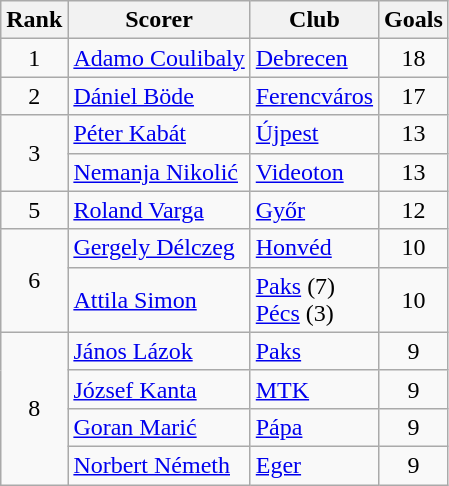<table class="wikitable" style="text-align:center; white-space:nowrap;">
<tr>
<th>Rank</th>
<th>Scorer</th>
<th>Club</th>
<th>Goals</th>
</tr>
<tr>
<td>1</td>
<td align="left"> <a href='#'>Adamo Coulibaly</a></td>
<td align="left"><a href='#'>Debrecen</a></td>
<td>18</td>
</tr>
<tr>
<td>2</td>
<td align="left"> <a href='#'>Dániel Böde</a></td>
<td align="left"><a href='#'>Ferencváros</a></td>
<td>17</td>
</tr>
<tr>
<td rowspan="2">3</td>
<td align="left"> <a href='#'>Péter Kabát</a></td>
<td align="left"><a href='#'>Újpest</a></td>
<td>13</td>
</tr>
<tr>
<td align="left"> <a href='#'>Nemanja Nikolić</a></td>
<td align="left"><a href='#'>Videoton</a></td>
<td>13</td>
</tr>
<tr>
<td>5</td>
<td align="left"> <a href='#'>Roland Varga</a></td>
<td align="left"><a href='#'>Győr</a></td>
<td>12</td>
</tr>
<tr>
<td rowspan="2">6</td>
<td align="left"> <a href='#'>Gergely Délczeg</a></td>
<td align="left"><a href='#'>Honvéd</a></td>
<td>10</td>
</tr>
<tr>
<td align="left"> <a href='#'>Attila Simon</a></td>
<td align="left"><a href='#'>Paks</a> (7)<br><a href='#'>Pécs</a> (3)</td>
<td>10</td>
</tr>
<tr>
<td rowspan="4">8</td>
<td align="left"> <a href='#'>János Lázok</a></td>
<td align="left"><a href='#'>Paks</a></td>
<td>9</td>
</tr>
<tr>
<td align="left"> <a href='#'>József Kanta</a></td>
<td align="left"><a href='#'>MTK</a></td>
<td>9</td>
</tr>
<tr>
<td align="left"> <a href='#'>Goran Marić</a></td>
<td align="left"><a href='#'>Pápa</a></td>
<td>9</td>
</tr>
<tr>
<td align="left"> <a href='#'>Norbert Németh</a></td>
<td align="left"><a href='#'>Eger</a></td>
<td>9</td>
</tr>
</table>
